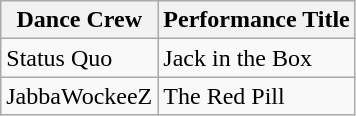<table class="wikitable" style="white-space:nowrap;" fixed;">
<tr>
<th>Dance Crew</th>
<th>Performance Title</th>
</tr>
<tr>
<td>Status Quo</td>
<td>Jack in the Box</td>
</tr>
<tr>
<td>JabbaWockeeZ</td>
<td>The Red Pill</td>
</tr>
</table>
